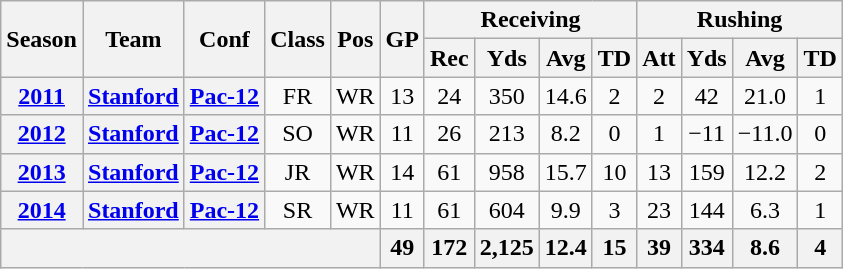<table class="wikitable" style="text-align: center;">
<tr>
<th rowspan="2">Season</th>
<th rowspan="2">Team</th>
<th rowspan="2">Conf</th>
<th rowspan="2">Class</th>
<th rowspan="2">Pos</th>
<th rowspan="2">GP</th>
<th colspan="4">Receiving</th>
<th colspan="4">Rushing</th>
</tr>
<tr>
<th>Rec</th>
<th>Yds</th>
<th>Avg</th>
<th>TD</th>
<th>Att</th>
<th>Yds</th>
<th>Avg</th>
<th>TD</th>
</tr>
<tr>
<th><a href='#'>2011</a></th>
<th><a href='#'>Stanford</a></th>
<th><a href='#'>Pac-12</a></th>
<td>FR</td>
<td>WR</td>
<td>13</td>
<td>24</td>
<td>350</td>
<td>14.6</td>
<td>2</td>
<td>2</td>
<td>42</td>
<td>21.0</td>
<td>1</td>
</tr>
<tr>
<th><a href='#'>2012</a></th>
<th><a href='#'>Stanford</a></th>
<th><a href='#'>Pac-12</a></th>
<td>SO</td>
<td>WR</td>
<td>11</td>
<td>26</td>
<td>213</td>
<td>8.2</td>
<td>0</td>
<td>1</td>
<td>−11</td>
<td>−11.0</td>
<td>0</td>
</tr>
<tr>
<th><a href='#'>2013</a></th>
<th><a href='#'>Stanford</a></th>
<th><a href='#'>Pac-12</a></th>
<td>JR</td>
<td>WR</td>
<td>14</td>
<td>61</td>
<td>958</td>
<td>15.7</td>
<td>10</td>
<td>13</td>
<td>159</td>
<td>12.2</td>
<td>2</td>
</tr>
<tr>
<th><a href='#'>2014</a></th>
<th><a href='#'>Stanford</a></th>
<th><a href='#'>Pac-12</a></th>
<td>SR</td>
<td>WR</td>
<td>11</td>
<td>61</td>
<td>604</td>
<td>9.9</td>
<td>3</td>
<td>23</td>
<td>144</td>
<td>6.3</td>
<td>1</td>
</tr>
<tr>
<th colspan="5"></th>
<th>49</th>
<th>172</th>
<th>2,125</th>
<th>12.4</th>
<th>15</th>
<th>39</th>
<th>334</th>
<th>8.6</th>
<th>4</th>
</tr>
</table>
